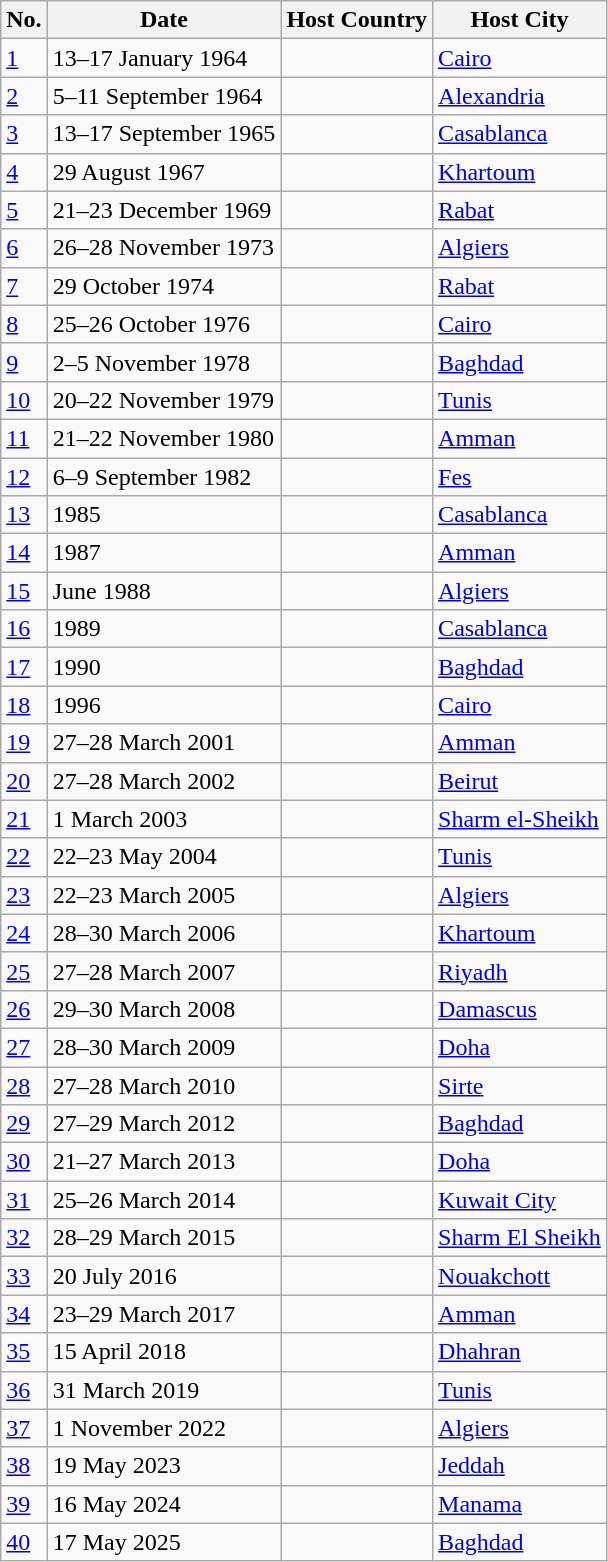<table class="wikitable sortable">
<tr>
<th>No.</th>
<th>Date</th>
<th>Host Country</th>
<th>Host City</th>
</tr>
<tr>
<td><a href='#'>1</a></td>
<td>13–17 January 1964</td>
<td></td>
<td><a href='#'>Cairo</a></td>
</tr>
<tr>
<td><a href='#'>2</a></td>
<td>5–11 September 1964</td>
<td></td>
<td><a href='#'>Alexandria</a></td>
</tr>
<tr>
<td><a href='#'>3</a></td>
<td>13–17 September 1965</td>
<td></td>
<td><a href='#'>Casablanca</a></td>
</tr>
<tr>
<td><a href='#'>4</a></td>
<td>29 August 1967</td>
<td></td>
<td><a href='#'>Khartoum</a></td>
</tr>
<tr>
<td><a href='#'>5</a></td>
<td>21–23 December 1969</td>
<td></td>
<td><a href='#'>Rabat</a></td>
</tr>
<tr>
<td><a href='#'>6</a></td>
<td>26–28 November 1973</td>
<td></td>
<td><a href='#'>Algiers</a></td>
</tr>
<tr>
<td><a href='#'>7</a></td>
<td>29 October 1974</td>
<td></td>
<td><a href='#'>Rabat</a></td>
</tr>
<tr>
<td><a href='#'>8</a></td>
<td>25–26 October 1976</td>
<td></td>
<td><a href='#'>Cairo</a></td>
</tr>
<tr>
<td><a href='#'>9</a></td>
<td>2–5 November 1978</td>
<td></td>
<td><a href='#'>Baghdad</a></td>
</tr>
<tr>
<td><a href='#'>10</a></td>
<td>20–22 November 1979</td>
<td></td>
<td><a href='#'>Tunis</a></td>
</tr>
<tr>
<td><a href='#'>11</a></td>
<td>21–22 November 1980</td>
<td></td>
<td><a href='#'>Amman</a></td>
</tr>
<tr>
<td><a href='#'>12</a></td>
<td>6–9 September 1982</td>
<td></td>
<td><a href='#'>Fes</a></td>
</tr>
<tr>
<td><a href='#'>13</a></td>
<td>1985</td>
<td></td>
<td><a href='#'>Casablanca</a></td>
</tr>
<tr>
<td><a href='#'>14</a></td>
<td>1987</td>
<td></td>
<td><a href='#'>Amman</a></td>
</tr>
<tr>
<td><a href='#'>15</a></td>
<td>June 1988</td>
<td></td>
<td><a href='#'>Algiers</a></td>
</tr>
<tr>
<td><a href='#'>16</a></td>
<td>1989</td>
<td></td>
<td><a href='#'>Casablanca</a></td>
</tr>
<tr>
<td><a href='#'>17</a></td>
<td>1990</td>
<td></td>
<td><a href='#'>Baghdad</a></td>
</tr>
<tr>
<td><a href='#'>18</a></td>
<td>1996</td>
<td></td>
<td><a href='#'>Cairo</a></td>
</tr>
<tr>
<td><a href='#'>19</a></td>
<td>27–28 March 2001</td>
<td></td>
<td><a href='#'>Amman</a></td>
</tr>
<tr>
<td><a href='#'>20</a></td>
<td>27–28 March 2002</td>
<td></td>
<td><a href='#'>Beirut</a></td>
</tr>
<tr>
<td><a href='#'>21</a></td>
<td>1 March 2003</td>
<td></td>
<td><a href='#'>Sharm el-Sheikh</a></td>
</tr>
<tr>
<td><a href='#'>22</a></td>
<td>22–23 May 2004</td>
<td></td>
<td><a href='#'>Tunis</a></td>
</tr>
<tr>
<td><a href='#'>23</a></td>
<td>22–23 March 2005</td>
<td></td>
<td><a href='#'>Algiers</a></td>
</tr>
<tr>
<td><a href='#'>24</a></td>
<td>28–30 March 2006</td>
<td></td>
<td><a href='#'>Khartoum</a></td>
</tr>
<tr>
<td><a href='#'>25</a></td>
<td>27–28 March 2007</td>
<td></td>
<td><a href='#'>Riyadh</a></td>
</tr>
<tr>
<td><a href='#'>26</a></td>
<td>29–30 March 2008</td>
<td></td>
<td><a href='#'>Damascus</a></td>
</tr>
<tr>
<td><a href='#'>27</a></td>
<td>28–30 March 2009</td>
<td></td>
<td><a href='#'>Doha</a></td>
</tr>
<tr>
<td><a href='#'>28</a></td>
<td>27–28 March 2010</td>
<td></td>
<td><a href='#'>Sirte</a></td>
</tr>
<tr>
<td><a href='#'>29</a></td>
<td>27–29 March 2012</td>
<td></td>
<td><a href='#'>Baghdad</a></td>
</tr>
<tr>
<td><a href='#'>30</a></td>
<td>21–27 March 2013</td>
<td></td>
<td><a href='#'>Doha</a></td>
</tr>
<tr>
<td><a href='#'>31</a></td>
<td>25–26 March 2014</td>
<td></td>
<td><a href='#'>Kuwait City</a></td>
</tr>
<tr>
<td><a href='#'>32</a></td>
<td>28–29 March 2015</td>
<td></td>
<td><a href='#'>Sharm El Sheikh</a></td>
</tr>
<tr>
<td><a href='#'>33</a></td>
<td>20 July 2016</td>
<td></td>
<td><a href='#'>Nouakchott</a></td>
</tr>
<tr>
<td><a href='#'>34</a></td>
<td>23–29 March 2017</td>
<td></td>
<td><a href='#'>Amman</a></td>
</tr>
<tr>
<td><a href='#'>35</a></td>
<td>15 April 2018</td>
<td></td>
<td><a href='#'>Dhahran</a></td>
</tr>
<tr>
<td><a href='#'>36</a></td>
<td>31 March 2019</td>
<td></td>
<td><a href='#'>Tunis</a></td>
</tr>
<tr>
<td><a href='#'>37</a></td>
<td>1 November 2022</td>
<td></td>
<td><a href='#'>Algiers</a></td>
</tr>
<tr>
<td><a href='#'>38</a></td>
<td>19 May 2023</td>
<td></td>
<td><a href='#'>Jeddah</a></td>
</tr>
<tr>
<td><a href='#'>39</a></td>
<td>16 May 2024</td>
<td></td>
<td><a href='#'>Manama</a></td>
</tr>
<tr>
<td><a href='#'>40</a></td>
<td>17 May 2025</td>
<td></td>
<td><a href='#'>Baghdad</a></td>
</tr>
</table>
